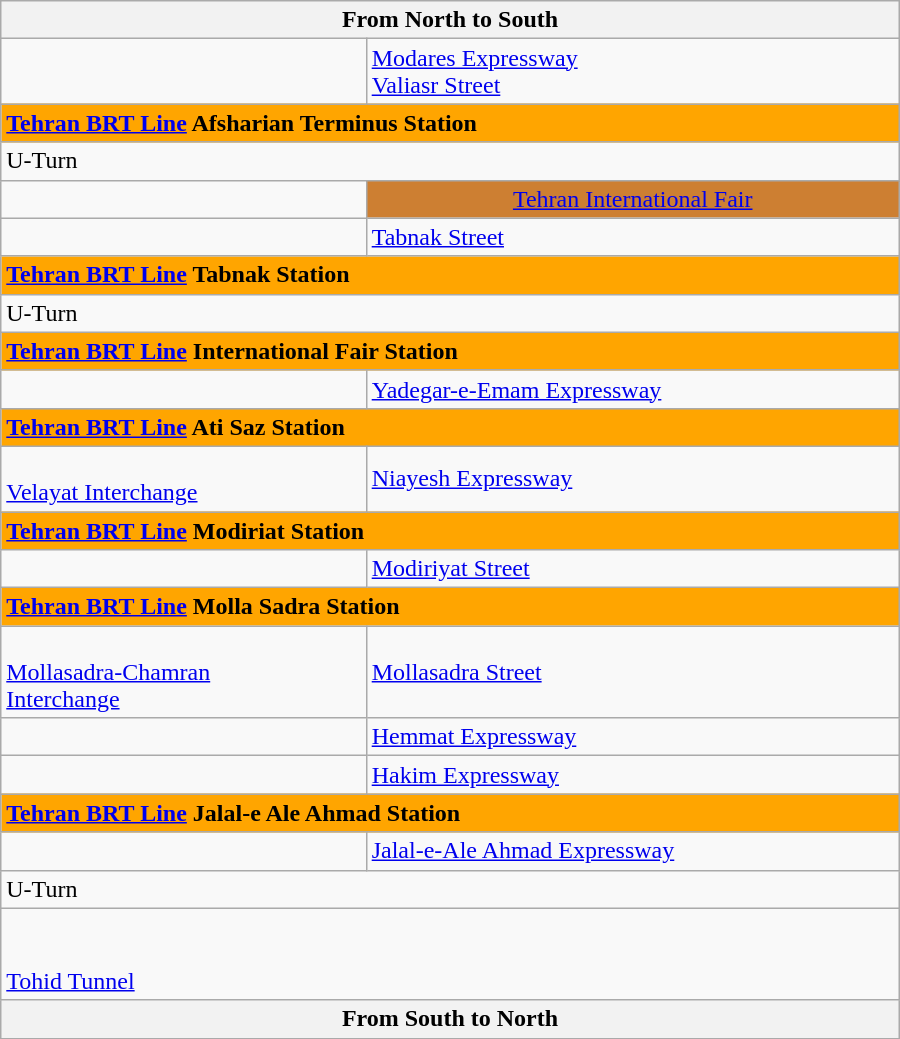<table class="wikitable" width="600px">
<tr>
<th text-align="center" colspan="3"> From North to South </th>
</tr>
<tr>
<td><br></td>
<td> <a href='#'>Modares Expressway</a><br> <a href='#'>Valiasr Street</a></td>
</tr>
<tr>
<td text-align="center" colspan="3" style="background: orange; color: black;"> <strong><a href='#'>Tehran BRT Line</a> Afsharian Terminus Station</strong></td>
</tr>
<tr>
<td text-align="center" colspan="3"> U-Turn</td>
</tr>
<tr>
<td></td>
<td align="center" bgcolor="#CD7F32"><a href='#'>Tehran International Fair</a></td>
</tr>
<tr>
<td></td>
<td> <a href='#'>Tabnak Street</a></td>
</tr>
<tr>
<td text-align="center" colspan="3" style="background: orange; color: black;"> <strong><a href='#'>Tehran BRT Line</a> Tabnak Station</strong></td>
</tr>
<tr>
<td text-align="center" colspan="3"> U-Turn</td>
</tr>
<tr>
<td text-align="center" colspan="3" style="background: orange; color: black;"> <strong><a href='#'>Tehran BRT Line</a> International Fair Station</strong></td>
</tr>
<tr>
<td></td>
<td> <a href='#'>Yadegar-e-Emam Expressway</a></td>
</tr>
<tr>
<td text-align="center" colspan="3" style="background: orange; color: black;"> <strong><a href='#'>Tehran BRT Line</a> Ati Saz Station</strong></td>
</tr>
<tr>
<td><br><a href='#'>Velayat Interchange</a></td>
<td> <a href='#'>Niayesh Expressway</a></td>
</tr>
<tr>
<td text-align="center" colspan="3" style="background: orange; color: black;"> <strong><a href='#'>Tehran BRT Line</a> Modiriat Station</strong></td>
</tr>
<tr>
<td></td>
<td> <a href='#'>Modiriyat Street</a></td>
</tr>
<tr>
<td text-align="center" colspan="3" style="background: orange; color: black;"> <strong><a href='#'>Tehran BRT Line</a> Molla Sadra Station</strong></td>
</tr>
<tr>
<td><br><a href='#'>Mollasadra-Chamran<br>Interchange</a></td>
<td> <a href='#'>Mollasadra Street</a></td>
</tr>
<tr>
<td></td>
<td> <a href='#'>Hemmat Expressway</a></td>
</tr>
<tr>
<td></td>
<td> <a href='#'>Hakim Expressway</a></td>
</tr>
<tr>
<td text-align="center" colspan="3" style="background: orange; color: black;"> <strong><a href='#'>Tehran BRT Line</a> Jalal-e Ale Ahmad Station</strong></td>
</tr>
<tr>
<td></td>
<td> <a href='#'>Jalal-e-Ale Ahmad Expressway</a></td>
</tr>
<tr>
<td text-align="center" colspan="3"> U-Turn</td>
</tr>
<tr>
<td text-align="center" colspan="3"><br><br><a href='#'>Tohid Tunnel</a></td>
</tr>
<tr>
<th text-align="center" colspan="3"> From South to North </th>
</tr>
</table>
